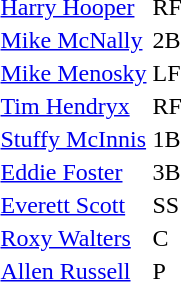<table>
<tr>
<td><a href='#'>Harry Hooper</a></td>
<td>RF</td>
</tr>
<tr>
<td><a href='#'>Mike McNally</a></td>
<td>2B</td>
</tr>
<tr>
<td><a href='#'>Mike Menosky</a></td>
<td>LF</td>
</tr>
<tr>
<td><a href='#'>Tim Hendryx</a></td>
<td>RF</td>
</tr>
<tr>
<td><a href='#'>Stuffy McInnis</a></td>
<td>1B</td>
</tr>
<tr>
<td><a href='#'>Eddie Foster</a></td>
<td>3B</td>
</tr>
<tr>
<td><a href='#'>Everett Scott</a></td>
<td>SS</td>
</tr>
<tr>
<td><a href='#'>Roxy Walters</a></td>
<td>C</td>
</tr>
<tr>
<td><a href='#'>Allen Russell</a></td>
<td>P</td>
</tr>
<tr>
</tr>
</table>
